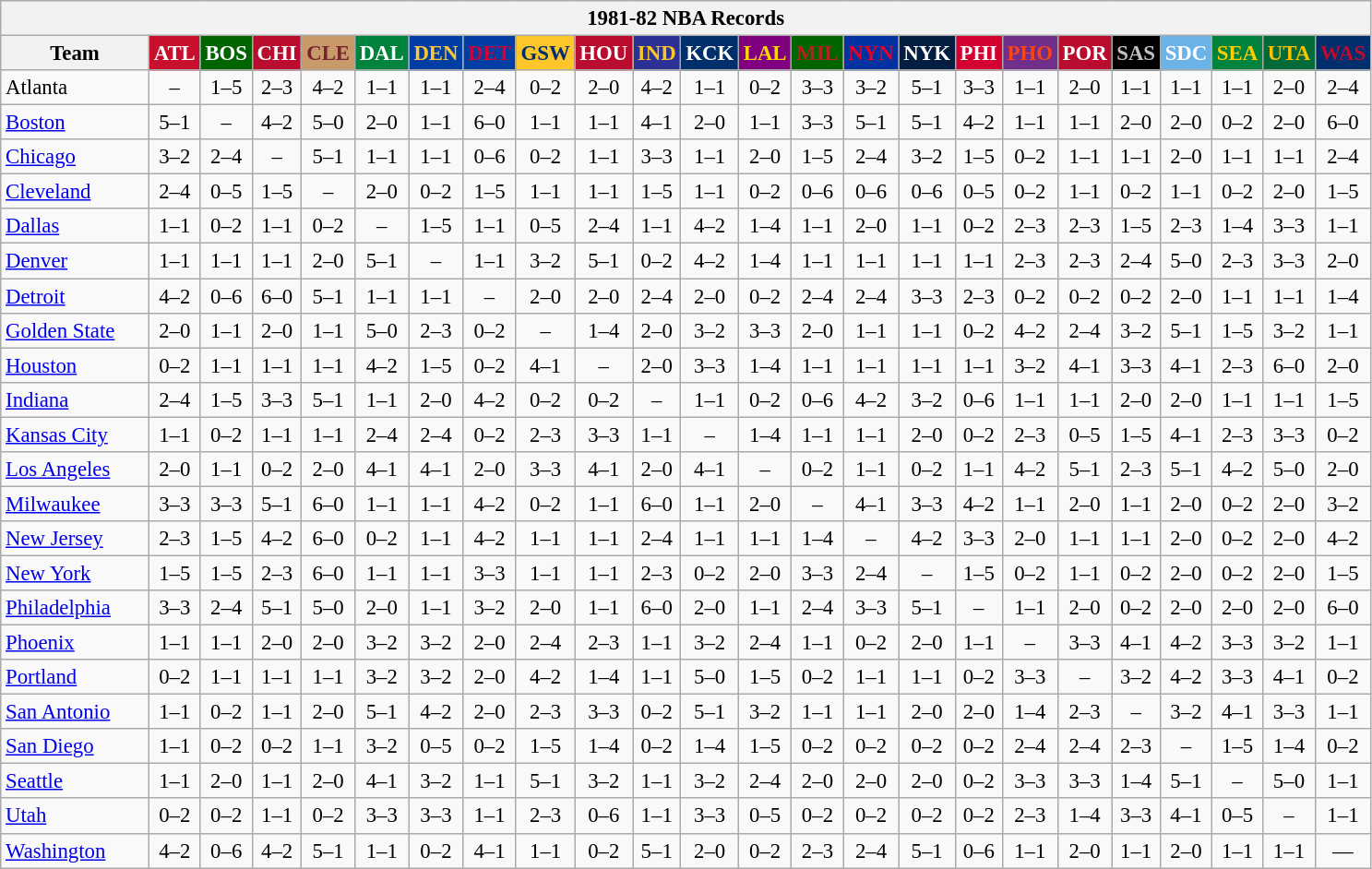<table class="wikitable" style="font-size:95%; text-align:center;">
<tr>
<th colspan=24>1981-82 NBA Records</th>
</tr>
<tr>
<th width=100>Team</th>
<th style="background:#C90F2E;color:#FFFFFF;width=35">ATL</th>
<th style="background:#006400;color:#FFFFFF;width=35">BOS</th>
<th style="background:#BA0C2F;color:#FFFFFF;width=35">CHI</th>
<th style="background:#C89A69;color:#77222F;width=35">CLE</th>
<th style="background:#00843D;color:#FFFFFF;width=35">DAL</th>
<th style="background:#003EA4;color:#FDC835;width=35">DEN</th>
<th style="background:#003EA4;color:#D50032;width=35">DET</th>
<th style="background:#FFC62C;color:#012F6B;width=35">GSW</th>
<th style="background:#BA0C2F;color:#FFFFFF;width=35">HOU</th>
<th style="background:#2C3294;color:#FCC624;width=35">IND</th>
<th style="background:#012F6B;color:#FFFFFF;width=35">KCK</th>
<th style="background:#800080;color:#FFD700;width=35">LAL</th>
<th style="background:#006400;color:#B22222;width=35">MIL</th>
<th style="background:#0032A1;color:#E5002B;width=35">NYN</th>
<th style="background:#031E41;color:#FFFFFF;width=35">NYK</th>
<th style="background:#D40032;color:#FFFFFF;width=35">PHI</th>
<th style="background:#702F8B;color:#FA4417;width=35">PHO</th>
<th style="background:#BA0C2F;color:#FFFFFF;width=35">POR</th>
<th style="background:#000000;color:#C0C0C0;width=35">SAS</th>
<th style="background:#6BB3E6;color:#FFFFFF;width=35">SDC</th>
<th style="background:#00843D;color:#FFCD01;width=35">SEA</th>
<th style="background:#046B38;color:#FCC200;width=35">UTA</th>
<th style="background:#012F6D;color:#BA0C2F;width=35">WAS</th>
</tr>
<tr>
<td style="text-align:left;">Atlanta</td>
<td>–</td>
<td>1–5</td>
<td>2–3</td>
<td>4–2</td>
<td>1–1</td>
<td>1–1</td>
<td>2–4</td>
<td>0–2</td>
<td>2–0</td>
<td>4–2</td>
<td>1–1</td>
<td>0–2</td>
<td>3–3</td>
<td>3–2</td>
<td>5–1</td>
<td>3–3</td>
<td>1–1</td>
<td>2–0</td>
<td>1–1</td>
<td>1–1</td>
<td>1–1</td>
<td>2–0</td>
<td>2–4</td>
</tr>
<tr>
<td style="text-align:left;"><a href='#'>Boston</a></td>
<td>5–1</td>
<td>–</td>
<td>4–2</td>
<td>5–0</td>
<td>2–0</td>
<td>1–1</td>
<td>6–0</td>
<td>1–1</td>
<td>1–1</td>
<td>4–1</td>
<td>2–0</td>
<td>1–1</td>
<td>3–3</td>
<td>5–1</td>
<td>5–1</td>
<td>4–2</td>
<td>1–1</td>
<td>1–1</td>
<td>2–0</td>
<td>2–0</td>
<td>0–2</td>
<td>2–0</td>
<td>6–0</td>
</tr>
<tr>
<td style="text-align:left;"><a href='#'>Chicago</a></td>
<td>3–2</td>
<td>2–4</td>
<td>–</td>
<td>5–1</td>
<td>1–1</td>
<td>1–1</td>
<td>0–6</td>
<td>0–2</td>
<td>1–1</td>
<td>3–3</td>
<td>1–1</td>
<td>2–0</td>
<td>1–5</td>
<td>2–4</td>
<td>3–2</td>
<td>1–5</td>
<td>0–2</td>
<td>1–1</td>
<td>1–1</td>
<td>2–0</td>
<td>1–1</td>
<td>1–1</td>
<td>2–4</td>
</tr>
<tr>
<td style="text-align:left;"><a href='#'>Cleveland</a></td>
<td>2–4</td>
<td>0–5</td>
<td>1–5</td>
<td>–</td>
<td>2–0</td>
<td>0–2</td>
<td>1–5</td>
<td>1–1</td>
<td>1–1</td>
<td>1–5</td>
<td>1–1</td>
<td>0–2</td>
<td>0–6</td>
<td>0–6</td>
<td>0–6</td>
<td>0–5</td>
<td>0–2</td>
<td>1–1</td>
<td>0–2</td>
<td>1–1</td>
<td>0–2</td>
<td>2–0</td>
<td>1–5</td>
</tr>
<tr>
<td style="text-align:left;"><a href='#'>Dallas</a></td>
<td>1–1</td>
<td>0–2</td>
<td>1–1</td>
<td>0–2</td>
<td>–</td>
<td>1–5</td>
<td>1–1</td>
<td>0–5</td>
<td>2–4</td>
<td>1–1</td>
<td>4–2</td>
<td>1–4</td>
<td>1–1</td>
<td>2–0</td>
<td>1–1</td>
<td>0–2</td>
<td>2–3</td>
<td>2–3</td>
<td>1–5</td>
<td>2–3</td>
<td>1–4</td>
<td>3–3</td>
<td>1–1</td>
</tr>
<tr>
<td style="text-align:left;"><a href='#'>Denver</a></td>
<td>1–1</td>
<td>1–1</td>
<td>1–1</td>
<td>2–0</td>
<td>5–1</td>
<td>–</td>
<td>1–1</td>
<td>3–2</td>
<td>5–1</td>
<td>0–2</td>
<td>4–2</td>
<td>1–4</td>
<td>1–1</td>
<td>1–1</td>
<td>1–1</td>
<td>1–1</td>
<td>2–3</td>
<td>2–3</td>
<td>2–4</td>
<td>5–0</td>
<td>2–3</td>
<td>3–3</td>
<td>2–0</td>
</tr>
<tr>
<td style="text-align:left;"><a href='#'>Detroit</a></td>
<td>4–2</td>
<td>0–6</td>
<td>6–0</td>
<td>5–1</td>
<td>1–1</td>
<td>1–1</td>
<td>–</td>
<td>2–0</td>
<td>2–0</td>
<td>2–4</td>
<td>2–0</td>
<td>0–2</td>
<td>2–4</td>
<td>2–4</td>
<td>3–3</td>
<td>2–3</td>
<td>0–2</td>
<td>0–2</td>
<td>0–2</td>
<td>2–0</td>
<td>1–1</td>
<td>1–1</td>
<td>1–4</td>
</tr>
<tr>
<td style="text-align:left;"><a href='#'>Golden State</a></td>
<td>2–0</td>
<td>1–1</td>
<td>2–0</td>
<td>1–1</td>
<td>5–0</td>
<td>2–3</td>
<td>0–2</td>
<td>–</td>
<td>1–4</td>
<td>2–0</td>
<td>3–2</td>
<td>3–3</td>
<td>2–0</td>
<td>1–1</td>
<td>1–1</td>
<td>0–2</td>
<td>4–2</td>
<td>2–4</td>
<td>3–2</td>
<td>5–1</td>
<td>1–5</td>
<td>3–2</td>
<td>1–1</td>
</tr>
<tr>
<td style="text-align:left;"><a href='#'>Houston</a></td>
<td>0–2</td>
<td>1–1</td>
<td>1–1</td>
<td>1–1</td>
<td>4–2</td>
<td>1–5</td>
<td>0–2</td>
<td>4–1</td>
<td>–</td>
<td>2–0</td>
<td>3–3</td>
<td>1–4</td>
<td>1–1</td>
<td>1–1</td>
<td>1–1</td>
<td>1–1</td>
<td>3–2</td>
<td>4–1</td>
<td>3–3</td>
<td>4–1</td>
<td>2–3</td>
<td>6–0</td>
<td>2–0</td>
</tr>
<tr>
<td style="text-align:left;"><a href='#'>Indiana</a></td>
<td>2–4</td>
<td>1–5</td>
<td>3–3</td>
<td>5–1</td>
<td>1–1</td>
<td>2–0</td>
<td>4–2</td>
<td>0–2</td>
<td>0–2</td>
<td>–</td>
<td>1–1</td>
<td>0–2</td>
<td>0–6</td>
<td>4–2</td>
<td>3–2</td>
<td>0–6</td>
<td>1–1</td>
<td>1–1</td>
<td>2–0</td>
<td>2–0</td>
<td>1–1</td>
<td>1–1</td>
<td>1–5</td>
</tr>
<tr>
<td style="text-align:left;"><a href='#'>Kansas City</a></td>
<td>1–1</td>
<td>0–2</td>
<td>1–1</td>
<td>1–1</td>
<td>2–4</td>
<td>2–4</td>
<td>0–2</td>
<td>2–3</td>
<td>3–3</td>
<td>1–1</td>
<td>–</td>
<td>1–4</td>
<td>1–1</td>
<td>1–1</td>
<td>2–0</td>
<td>0–2</td>
<td>2–3</td>
<td>0–5</td>
<td>1–5</td>
<td>4–1</td>
<td>2–3</td>
<td>3–3</td>
<td>0–2</td>
</tr>
<tr>
<td style="text-align:left;"><a href='#'>Los Angeles</a></td>
<td>2–0</td>
<td>1–1</td>
<td>0–2</td>
<td>2–0</td>
<td>4–1</td>
<td>4–1</td>
<td>2–0</td>
<td>3–3</td>
<td>4–1</td>
<td>2–0</td>
<td>4–1</td>
<td>–</td>
<td>0–2</td>
<td>1–1</td>
<td>0–2</td>
<td>1–1</td>
<td>4–2</td>
<td>5–1</td>
<td>2–3</td>
<td>5–1</td>
<td>4–2</td>
<td>5–0</td>
<td>2–0</td>
</tr>
<tr>
<td style="text-align:left;"><a href='#'>Milwaukee</a></td>
<td>3–3</td>
<td>3–3</td>
<td>5–1</td>
<td>6–0</td>
<td>1–1</td>
<td>1–1</td>
<td>4–2</td>
<td>0–2</td>
<td>1–1</td>
<td>6–0</td>
<td>1–1</td>
<td>2–0</td>
<td>–</td>
<td>4–1</td>
<td>3–3</td>
<td>4–2</td>
<td>1–1</td>
<td>2–0</td>
<td>1–1</td>
<td>2–0</td>
<td>0–2</td>
<td>2–0</td>
<td>3–2</td>
</tr>
<tr>
<td style="text-align:left;"><a href='#'>New Jersey</a></td>
<td>2–3</td>
<td>1–5</td>
<td>4–2</td>
<td>6–0</td>
<td>0–2</td>
<td>1–1</td>
<td>4–2</td>
<td>1–1</td>
<td>1–1</td>
<td>2–4</td>
<td>1–1</td>
<td>1–1</td>
<td>1–4</td>
<td>–</td>
<td>4–2</td>
<td>3–3</td>
<td>2–0</td>
<td>1–1</td>
<td>1–1</td>
<td>2–0</td>
<td>0–2</td>
<td>2–0</td>
<td>4–2</td>
</tr>
<tr>
<td style="text-align:left;"><a href='#'>New York</a></td>
<td>1–5</td>
<td>1–5</td>
<td>2–3</td>
<td>6–0</td>
<td>1–1</td>
<td>1–1</td>
<td>3–3</td>
<td>1–1</td>
<td>1–1</td>
<td>2–3</td>
<td>0–2</td>
<td>2–0</td>
<td>3–3</td>
<td>2–4</td>
<td>–</td>
<td>1–5</td>
<td>0–2</td>
<td>1–1</td>
<td>0–2</td>
<td>2–0</td>
<td>0–2</td>
<td>2–0</td>
<td>1–5</td>
</tr>
<tr>
<td style="text-align:left;"><a href='#'>Philadelphia</a></td>
<td>3–3</td>
<td>2–4</td>
<td>5–1</td>
<td>5–0</td>
<td>2–0</td>
<td>1–1</td>
<td>3–2</td>
<td>2–0</td>
<td>1–1</td>
<td>6–0</td>
<td>2–0</td>
<td>1–1</td>
<td>2–4</td>
<td>3–3</td>
<td>5–1</td>
<td>–</td>
<td>1–1</td>
<td>2–0</td>
<td>0–2</td>
<td>2–0</td>
<td>2–0</td>
<td>2–0</td>
<td>6–0</td>
</tr>
<tr>
<td style="text-align:left;"><a href='#'>Phoenix</a></td>
<td>1–1</td>
<td>1–1</td>
<td>2–0</td>
<td>2–0</td>
<td>3–2</td>
<td>3–2</td>
<td>2–0</td>
<td>2–4</td>
<td>2–3</td>
<td>1–1</td>
<td>3–2</td>
<td>2–4</td>
<td>1–1</td>
<td>0–2</td>
<td>2–0</td>
<td>1–1</td>
<td>–</td>
<td>3–3</td>
<td>4–1</td>
<td>4–2</td>
<td>3–3</td>
<td>3–2</td>
<td>1–1</td>
</tr>
<tr>
<td style="text-align:left;"><a href='#'>Portland</a></td>
<td>0–2</td>
<td>1–1</td>
<td>1–1</td>
<td>1–1</td>
<td>3–2</td>
<td>3–2</td>
<td>2–0</td>
<td>4–2</td>
<td>1–4</td>
<td>1–1</td>
<td>5–0</td>
<td>1–5</td>
<td>0–2</td>
<td>1–1</td>
<td>1–1</td>
<td>0–2</td>
<td>3–3</td>
<td>–</td>
<td>3–2</td>
<td>4–2</td>
<td>3–3</td>
<td>4–1</td>
<td>0–2</td>
</tr>
<tr>
<td style="text-align:left;"><a href='#'>San Antonio</a></td>
<td>1–1</td>
<td>0–2</td>
<td>1–1</td>
<td>2–0</td>
<td>5–1</td>
<td>4–2</td>
<td>2–0</td>
<td>2–3</td>
<td>3–3</td>
<td>0–2</td>
<td>5–1</td>
<td>3–2</td>
<td>1–1</td>
<td>1–1</td>
<td>2–0</td>
<td>2–0</td>
<td>1–4</td>
<td>2–3</td>
<td>–</td>
<td>3–2</td>
<td>4–1</td>
<td>3–3</td>
<td>1–1</td>
</tr>
<tr>
<td style="text-align:left;"><a href='#'>San Diego</a></td>
<td>1–1</td>
<td>0–2</td>
<td>0–2</td>
<td>1–1</td>
<td>3–2</td>
<td>0–5</td>
<td>0–2</td>
<td>1–5</td>
<td>1–4</td>
<td>0–2</td>
<td>1–4</td>
<td>1–5</td>
<td>0–2</td>
<td>0–2</td>
<td>0–2</td>
<td>0–2</td>
<td>2–4</td>
<td>2–4</td>
<td>2–3</td>
<td>–</td>
<td>1–5</td>
<td>1–4</td>
<td>0–2</td>
</tr>
<tr>
<td style="text-align:left;"><a href='#'>Seattle</a></td>
<td>1–1</td>
<td>2–0</td>
<td>1–1</td>
<td>2–0</td>
<td>4–1</td>
<td>3–2</td>
<td>1–1</td>
<td>5–1</td>
<td>3–2</td>
<td>1–1</td>
<td>3–2</td>
<td>2–4</td>
<td>2–0</td>
<td>2–0</td>
<td>2–0</td>
<td>0–2</td>
<td>3–3</td>
<td>3–3</td>
<td>1–4</td>
<td>5–1</td>
<td>–</td>
<td>5–0</td>
<td>1–1</td>
</tr>
<tr>
<td style="text-align:left;"><a href='#'>Utah</a></td>
<td>0–2</td>
<td>0–2</td>
<td>1–1</td>
<td>0–2</td>
<td>3–3</td>
<td>3–3</td>
<td>1–1</td>
<td>2–3</td>
<td>0–6</td>
<td>1–1</td>
<td>3–3</td>
<td>0–5</td>
<td>0–2</td>
<td>0–2</td>
<td>0–2</td>
<td>0–2</td>
<td>2–3</td>
<td>1–4</td>
<td>3–3</td>
<td>4–1</td>
<td>0–5</td>
<td>–</td>
<td>1–1</td>
</tr>
<tr>
<td style="text-align:left;"><a href='#'>Washington</a></td>
<td>4–2</td>
<td>0–6</td>
<td>4–2</td>
<td>5–1</td>
<td>1–1</td>
<td>0–2</td>
<td>4–1</td>
<td>1–1</td>
<td>0–2</td>
<td>5–1</td>
<td>2–0</td>
<td>0–2</td>
<td>2–3</td>
<td>2–4</td>
<td>5–1</td>
<td>0–6</td>
<td>1–1</td>
<td>2–0</td>
<td>1–1</td>
<td>2–0</td>
<td>1–1</td>
<td>1–1</td>
<td>—</td>
</tr>
</table>
